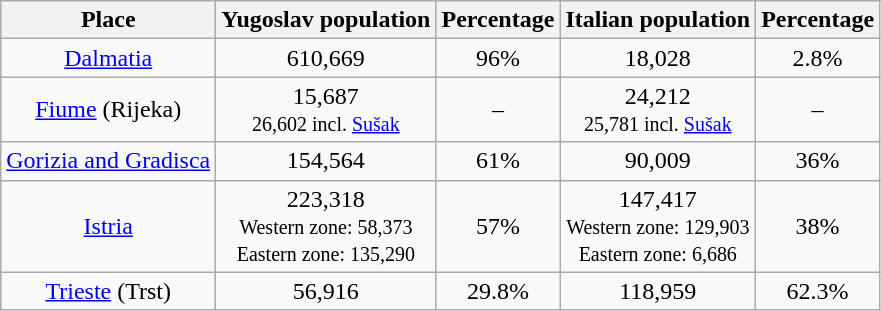<table class="wikitable" style="text-align:center;">
<tr style="background:">
<th>Place</th>
<th>Yugoslav population</th>
<th>Percentage</th>
<th>Italian population</th>
<th>Percentage</th>
</tr>
<tr style="background:">
<td><a href='#'>Dalmatia</a></td>
<td>610,669</td>
<td>96%</td>
<td>18,028</td>
<td>2.8%</td>
</tr>
<tr style="background:">
<td><a href='#'>Fiume</a> (Rijeka)</td>
<td>15,687<small><br>26,602 incl. <a href='#'>Sušak</a></small></td>
<td>–</td>
<td>24,212<small><br>25,781 incl. <a href='#'>Sušak</a></small></td>
<td>–</td>
</tr>
<tr style="background:">
<td><a href='#'>Gorizia and Gradisca</a></td>
<td>154,564</td>
<td>61%</td>
<td>90,009</td>
<td>36%</td>
</tr>
<tr style="background:">
<td><a href='#'>Istria</a></td>
<td>223,318<small><br>Western zone: 58,373<br>Eastern zone: 135,290</small></td>
<td>57%</td>
<td>147,417<small><br>Western zone: 129,903<br>Eastern zone: 6,686</small></td>
<td>38%</td>
</tr>
<tr style="background:">
<td><a href='#'>Trieste</a> (Trst)</td>
<td>56,916</td>
<td>29.8%</td>
<td>118,959</td>
<td>62.3%</td>
</tr>
</table>
